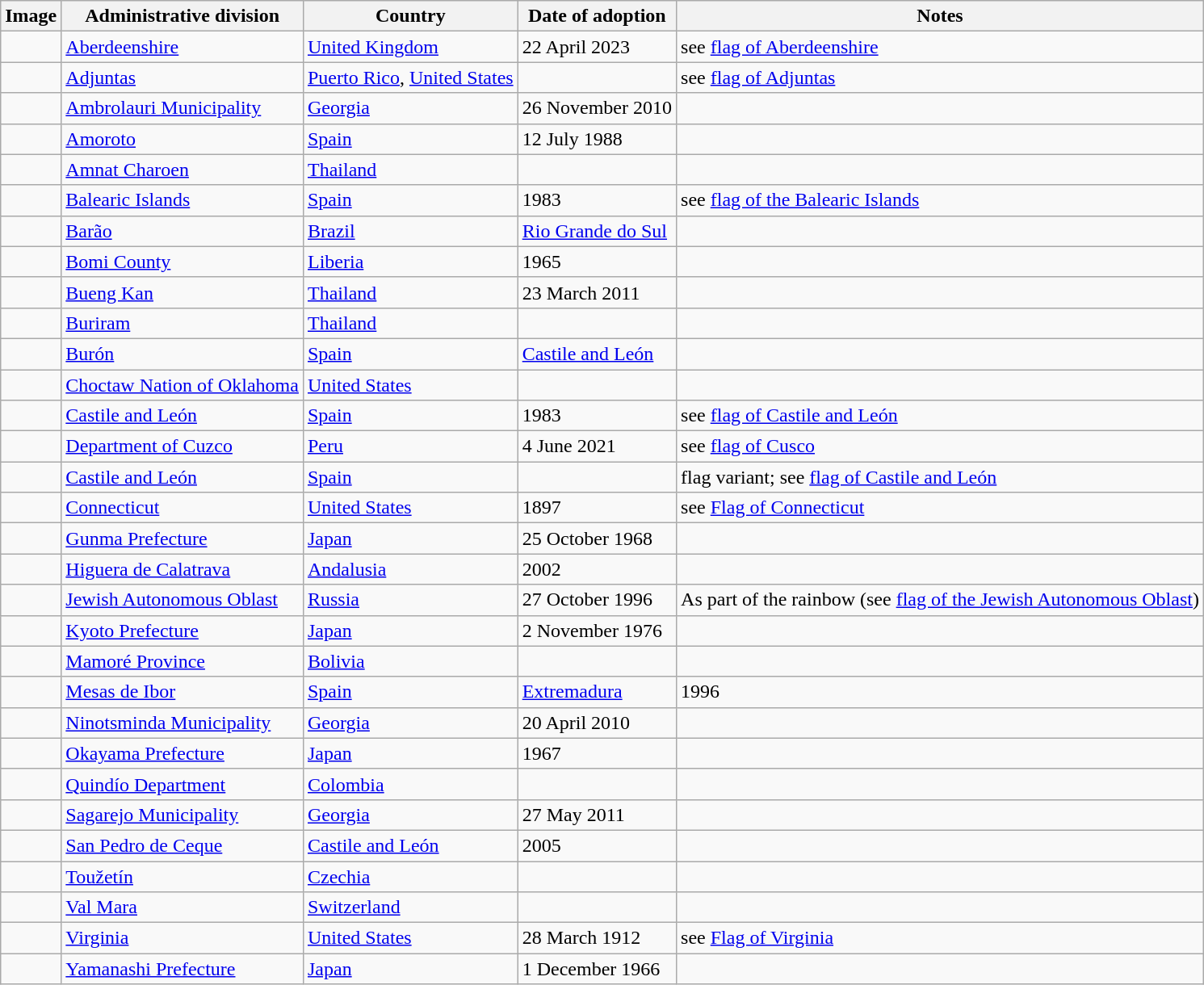<table class="wikitable">
<tr>
<th>Image</th>
<th>Administrative division</th>
<th>Country</th>
<th>Date of adoption</th>
<th>Notes</th>
</tr>
<tr>
<td></td>
<td><a href='#'>Aberdeenshire</a></td>
<td><a href='#'>United Kingdom</a></td>
<td>22 April 2023</td>
<td>see <a href='#'>flag of Aberdeenshire</a></td>
</tr>
<tr>
<td></td>
<td><a href='#'>Adjuntas</a></td>
<td><a href='#'>Puerto Rico</a>, <a href='#'>United States</a></td>
<td></td>
<td>see <a href='#'>flag of Adjuntas</a></td>
</tr>
<tr>
<td></td>
<td><a href='#'>Ambrolauri Municipality</a></td>
<td><a href='#'>Georgia</a></td>
<td>26 November 2010</td>
<td></td>
</tr>
<tr>
<td></td>
<td><a href='#'>Amoroto</a></td>
<td><a href='#'>Spain</a></td>
<td>12 July 1988</td>
<td></td>
</tr>
<tr>
<td></td>
<td><a href='#'>Amnat Charoen</a></td>
<td><a href='#'>Thailand</a></td>
<td></td>
<td></td>
</tr>
<tr>
<td></td>
<td><a href='#'>Balearic Islands</a></td>
<td><a href='#'>Spain</a></td>
<td>1983</td>
<td>see <a href='#'>flag of the Balearic Islands</a></td>
</tr>
<tr>
<td></td>
<td><a href='#'>Barão</a></td>
<td><a href='#'>Brazil</a></td>
<td><a href='#'>Rio Grande do Sul</a></td>
<td></td>
</tr>
<tr>
<td></td>
<td><a href='#'>Bomi County</a></td>
<td><a href='#'>Liberia</a></td>
<td>1965</td>
<td></td>
</tr>
<tr>
<td></td>
<td><a href='#'>Bueng Kan</a></td>
<td><a href='#'>Thailand</a></td>
<td>23 March 2011</td>
<td></td>
</tr>
<tr>
<td></td>
<td><a href='#'>Buriram</a></td>
<td><a href='#'>Thailand</a></td>
<td></td>
<td></td>
</tr>
<tr>
<td></td>
<td><a href='#'>Burón</a></td>
<td><a href='#'>Spain</a></td>
<td><a href='#'>Castile and León</a></td>
<td></td>
</tr>
<tr>
<td></td>
<td><a href='#'>Choctaw Nation of Oklahoma</a></td>
<td><a href='#'>United States</a></td>
<td></td>
<td></td>
</tr>
<tr>
<td></td>
<td><a href='#'>Castile and León</a></td>
<td><a href='#'>Spain</a></td>
<td>1983</td>
<td>see <a href='#'>flag of Castile and León</a></td>
</tr>
<tr>
<td></td>
<td><a href='#'>Department of Cuzco</a></td>
<td><a href='#'>Peru</a></td>
<td>4 June 2021</td>
<td>see <a href='#'>flag of Cusco</a></td>
</tr>
<tr>
<td></td>
<td><a href='#'>Castile and León</a></td>
<td><a href='#'>Spain</a></td>
<td></td>
<td>flag variant; see <a href='#'>flag of Castile and León</a></td>
</tr>
<tr>
<td></td>
<td><a href='#'>Connecticut</a></td>
<td><a href='#'>United States</a></td>
<td>1897</td>
<td>see <a href='#'>Flag of Connecticut</a></td>
</tr>
<tr>
<td></td>
<td><a href='#'>Gunma Prefecture</a></td>
<td><a href='#'>Japan</a></td>
<td>25 October 1968</td>
<td></td>
</tr>
<tr>
<td></td>
<td><a href='#'>Higuera de Calatrava</a></td>
<td><a href='#'>Andalusia</a></td>
<td>2002</td>
<td></td>
</tr>
<tr>
<td></td>
<td><a href='#'>Jewish Autonomous Oblast</a></td>
<td><a href='#'>Russia</a></td>
<td>27 October 1996</td>
<td>As part of the rainbow (see <a href='#'>flag of the Jewish Autonomous Oblast</a>)</td>
</tr>
<tr>
<td></td>
<td><a href='#'>Kyoto Prefecture</a></td>
<td><a href='#'>Japan</a></td>
<td>2 November 1976</td>
<td></td>
</tr>
<tr>
<td></td>
<td><a href='#'>Mamoré Province</a></td>
<td><a href='#'>Bolivia</a></td>
<td></td>
<td></td>
</tr>
<tr>
<td></td>
<td><a href='#'>Mesas de Ibor</a></td>
<td><a href='#'>Spain</a></td>
<td><a href='#'>Extremadura</a></td>
<td>1996</td>
</tr>
<tr>
<td></td>
<td><a href='#'>Ninotsminda Municipality</a></td>
<td><a href='#'>Georgia</a></td>
<td>20 April 2010</td>
<td></td>
</tr>
<tr>
<td></td>
<td><a href='#'>Okayama Prefecture</a></td>
<td><a href='#'>Japan</a></td>
<td>1967</td>
<td></td>
</tr>
<tr>
<td></td>
<td><a href='#'>Quindío Department</a></td>
<td><a href='#'>Colombia</a></td>
<td></td>
<td></td>
</tr>
<tr>
<td></td>
<td><a href='#'>Sagarejo Municipality</a></td>
<td><a href='#'>Georgia</a></td>
<td>27 May 2011</td>
<td></td>
</tr>
<tr>
<td></td>
<td><a href='#'>San Pedro de Ceque</a></td>
<td><a href='#'>Castile and León</a></td>
<td>2005</td>
<td></td>
</tr>
<tr>
<td></td>
<td><a href='#'>Toužetín</a></td>
<td><a href='#'>Czechia</a></td>
<td></td>
<td></td>
</tr>
<tr>
<td></td>
<td><a href='#'>Val Mara</a></td>
<td><a href='#'>Switzerland</a></td>
<td></td>
<td></td>
</tr>
<tr>
<td></td>
<td><a href='#'>Virginia</a></td>
<td><a href='#'>United States</a></td>
<td>28 March 1912</td>
<td>see <a href='#'>Flag of Virginia</a></td>
</tr>
<tr>
<td></td>
<td><a href='#'>Yamanashi Prefecture</a></td>
<td><a href='#'>Japan</a></td>
<td>1 December 1966</td>
<td></td>
</tr>
</table>
